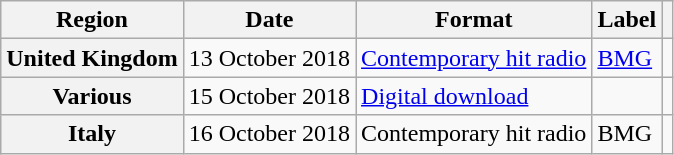<table class="wikitable plainrowheaders">
<tr>
<th scope="col">Region</th>
<th scope="col">Date</th>
<th scope="col">Format</th>
<th scope="col">Label</th>
<th scope="col"></th>
</tr>
<tr>
<th scope="row">United Kingdom</th>
<td>13 October 2018</td>
<td><a href='#'>Contemporary hit radio</a></td>
<td><a href='#'>BMG</a></td>
<td></td>
</tr>
<tr>
<th scope="row">Various</th>
<td>15 October 2018</td>
<td><a href='#'>Digital download</a></td>
<td></td>
<td></td>
</tr>
<tr>
<th scope="row">Italy</th>
<td>16 October 2018</td>
<td>Contemporary hit radio</td>
<td>BMG</td>
<td></td>
</tr>
</table>
